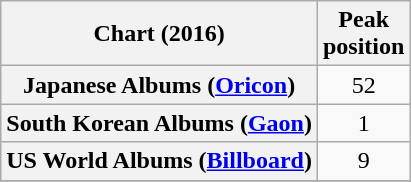<table class="wikitable plainrowheaders" style="text-align:center">
<tr>
<th scope="col">Chart (2016)</th>
<th scope="col">Peak<br>position</th>
</tr>
<tr>
<th scope="row">Japanese Albums (<a href='#'>Oricon</a>)</th>
<td>52</td>
</tr>
<tr>
<th scope="row">South Korean Albums (<a href='#'>Gaon</a>)</th>
<td>1</td>
</tr>
<tr>
<th scope="row">US World Albums (<a href='#'>Billboard</a>)</th>
<td>9</td>
</tr>
<tr>
</tr>
</table>
